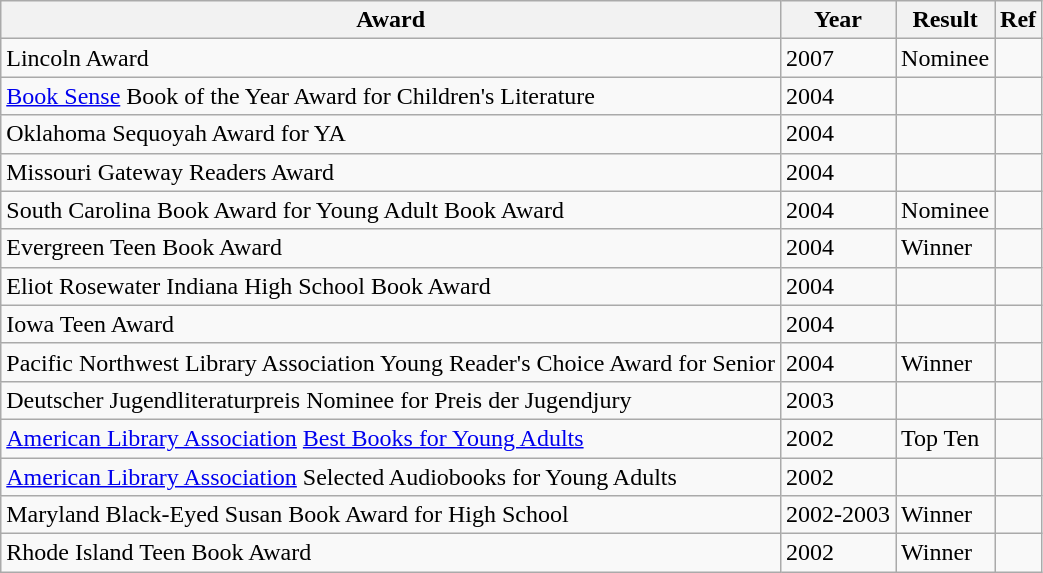<table class="wikitable">
<tr>
<th>Award</th>
<th>Year</th>
<th>Result</th>
<th>Ref</th>
</tr>
<tr>
<td>Lincoln Award</td>
<td>2007</td>
<td>Nominee</td>
<td></td>
</tr>
<tr>
<td><a href='#'>Book Sense</a> Book of the Year Award for Children's Literature</td>
<td>2004</td>
<td></td>
<td></td>
</tr>
<tr>
<td>Oklahoma Sequoyah Award for YA</td>
<td>2004</td>
<td></td>
<td></td>
</tr>
<tr>
<td>Missouri Gateway Readers Award</td>
<td>2004</td>
<td></td>
<td></td>
</tr>
<tr>
<td>South Carolina Book Award for Young Adult Book Award</td>
<td>2004</td>
<td>Nominee</td>
<td></td>
</tr>
<tr>
<td>Evergreen Teen Book Award</td>
<td>2004</td>
<td>Winner</td>
<td></td>
</tr>
<tr>
<td>Eliot Rosewater Indiana High School Book Award</td>
<td>2004</td>
<td></td>
<td></td>
</tr>
<tr>
<td>Iowa Teen Award</td>
<td>2004</td>
<td></td>
<td></td>
</tr>
<tr>
<td>Pacific Northwest Library Association Young Reader's Choice Award for Senior</td>
<td>2004</td>
<td>Winner</td>
<td></td>
</tr>
<tr>
<td>Deutscher Jugendliteraturpreis Nominee for Preis der Jugendjury</td>
<td>2003</td>
<td></td>
<td></td>
</tr>
<tr>
<td><a href='#'>American Library Association</a>  <a href='#'>Best Books for Young Adults</a></td>
<td>2002</td>
<td>Top Ten</td>
<td></td>
</tr>
<tr>
<td><a href='#'>American Library Association</a> Selected Audiobooks for Young Adults</td>
<td>2002</td>
<td></td>
<td></td>
</tr>
<tr>
<td>Maryland Black-Eyed Susan Book Award for High School</td>
<td>2002-2003</td>
<td>Winner</td>
<td></td>
</tr>
<tr>
<td>Rhode Island Teen Book Award</td>
<td>2002</td>
<td>Winner</td>
<td></td>
</tr>
</table>
